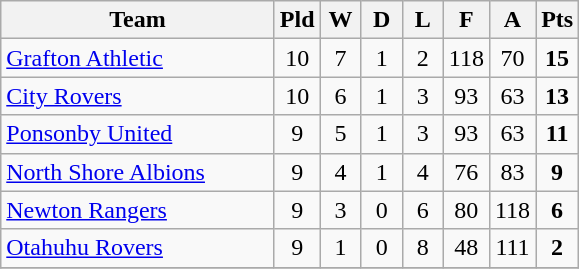<table class="wikitable" style="text-align:center;">
<tr>
<th width=175>Team</th>
<th width=20 abbr="Played">Pld</th>
<th width=20 abbr="Won">W</th>
<th width=20 abbr="Drawn">D</th>
<th width=20 abbr="Lost">L</th>
<th width=20 abbr="For">F</th>
<th width=20 abbr="Against">A</th>
<th width=20 abbr="Points">Pts</th>
</tr>
<tr>
<td style="text-align:left;"><a href='#'>Grafton Athletic</a></td>
<td>10</td>
<td>7</td>
<td>1</td>
<td>2</td>
<td>118</td>
<td>70</td>
<td><strong>15</strong></td>
</tr>
<tr>
<td style="text-align:left;"><a href='#'>City Rovers</a></td>
<td>10</td>
<td>6</td>
<td>1</td>
<td>3</td>
<td>93</td>
<td>63</td>
<td><strong>13</strong></td>
</tr>
<tr>
<td style="text-align:left;"><a href='#'>Ponsonby United</a></td>
<td>9</td>
<td>5</td>
<td>1</td>
<td>3</td>
<td>93</td>
<td>63</td>
<td><strong>11</strong></td>
</tr>
<tr>
<td style="text-align:left;"><a href='#'>North Shore Albions</a></td>
<td>9</td>
<td>4</td>
<td>1</td>
<td>4</td>
<td>76</td>
<td>83</td>
<td><strong>9</strong></td>
</tr>
<tr>
<td style="text-align:left;"><a href='#'>Newton Rangers</a></td>
<td>9</td>
<td>3</td>
<td>0</td>
<td>6</td>
<td>80</td>
<td>118</td>
<td><strong>6</strong></td>
</tr>
<tr>
<td style="text-align:left;"><a href='#'>Otahuhu Rovers</a></td>
<td>9</td>
<td>1</td>
<td>0</td>
<td>8</td>
<td>48</td>
<td>111</td>
<td><strong>2</strong></td>
</tr>
<tr>
</tr>
</table>
